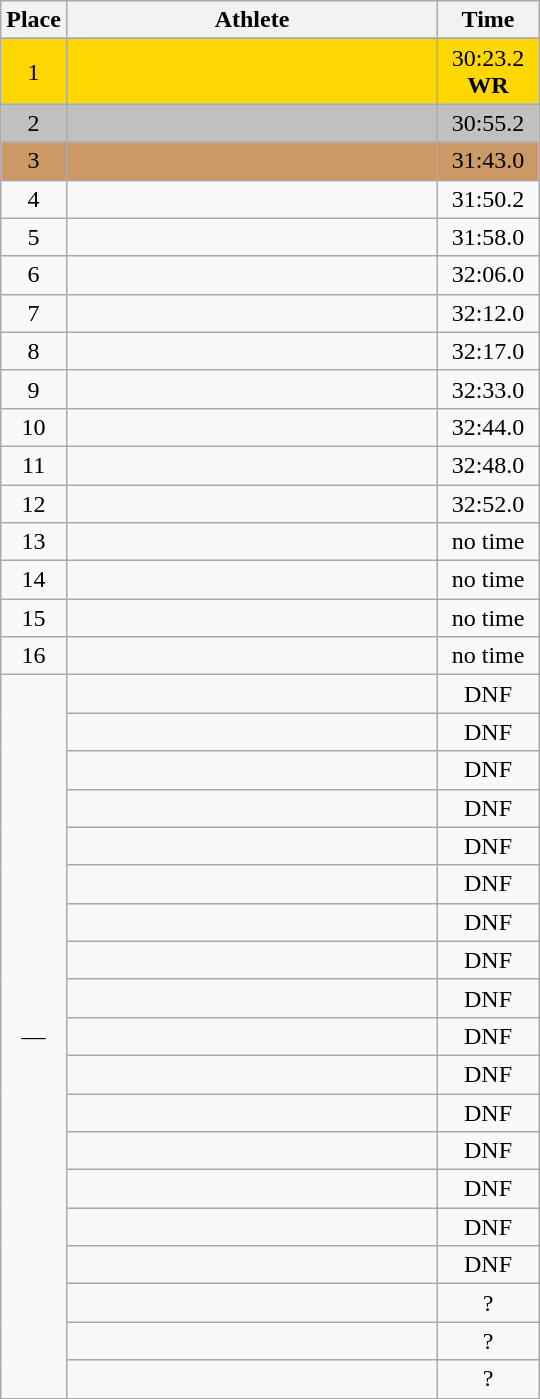<table class=wikitable style="text-align:center">
<tr>
<th width=20>Place</th>
<th width=240>Athlete</th>
<th width=60>Time</th>
</tr>
<tr>
</tr>
<tr bgcolor=gold>
<td>1</td>
<td align=left></td>
<td>30:23.2 <strong>WR</strong></td>
</tr>
<tr bgcolor=silver>
<td>2</td>
<td align=left></td>
<td>30:55.2</td>
</tr>
<tr bgcolor=cc9966>
<td>3</td>
<td align=left></td>
<td>31:43.0</td>
</tr>
<tr>
<td>4</td>
<td align=left></td>
<td>31:50.2</td>
</tr>
<tr>
<td>5</td>
<td align=left></td>
<td>31:58.0</td>
</tr>
<tr>
<td>6</td>
<td align=left></td>
<td>32:06.0</td>
</tr>
<tr>
<td>7</td>
<td align=left></td>
<td>32:12.0</td>
</tr>
<tr>
<td>8</td>
<td align=left></td>
<td>32:17.0</td>
</tr>
<tr>
<td>9</td>
<td align=left></td>
<td>32:33.0</td>
</tr>
<tr>
<td>10</td>
<td align=left></td>
<td>32:44.0</td>
</tr>
<tr>
<td>11</td>
<td align=left></td>
<td>32:48.0</td>
</tr>
<tr>
<td>12</td>
<td align=left></td>
<td>32:52.0</td>
</tr>
<tr>
<td>13</td>
<td align=left></td>
<td>no time</td>
</tr>
<tr>
<td>14</td>
<td align=left></td>
<td>no time</td>
</tr>
<tr>
<td>15</td>
<td align=left></td>
<td>no time</td>
</tr>
<tr>
<td>16</td>
<td align=left></td>
<td>no time</td>
</tr>
<tr>
<td rowspan=19>—</td>
<td align=left></td>
<td>DNF</td>
</tr>
<tr>
<td align=left></td>
<td>DNF</td>
</tr>
<tr>
<td align=left></td>
<td>DNF</td>
</tr>
<tr>
<td align=left></td>
<td>DNF</td>
</tr>
<tr>
<td align=left></td>
<td>DNF</td>
</tr>
<tr>
<td align=left></td>
<td>DNF</td>
</tr>
<tr>
<td align=left></td>
<td>DNF</td>
</tr>
<tr>
<td align=left></td>
<td>DNF</td>
</tr>
<tr>
<td align=left></td>
<td>DNF</td>
</tr>
<tr>
<td align=left></td>
<td>DNF</td>
</tr>
<tr>
<td align=left></td>
<td>DNF</td>
</tr>
<tr>
<td align=left></td>
<td>DNF</td>
</tr>
<tr>
<td align=left></td>
<td>DNF</td>
</tr>
<tr>
<td align=left></td>
<td>DNF</td>
</tr>
<tr>
<td align=left></td>
<td>DNF</td>
</tr>
<tr>
<td align=left></td>
<td>DNF</td>
</tr>
<tr>
<td align=left></td>
<td>?</td>
</tr>
<tr>
<td align=left></td>
<td>?</td>
</tr>
<tr>
<td align=left></td>
<td>?</td>
</tr>
</table>
